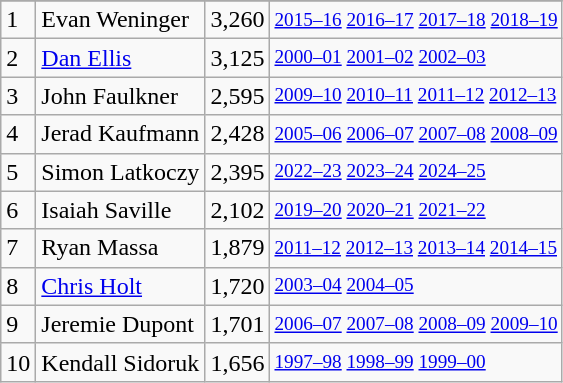<table class="wikitable">
<tr>
</tr>
<tr>
<td>1</td>
<td>Evan Weninger</td>
<td>3,260</td>
<td style="font-size:80%;"><a href='#'>2015–16</a> <a href='#'>2016–17</a> <a href='#'>2017–18</a> <a href='#'>2018–19</a></td>
</tr>
<tr>
<td>2</td>
<td><a href='#'>Dan Ellis</a></td>
<td>3,125</td>
<td style="font-size:80%;"><a href='#'>2000–01</a> <a href='#'>2001–02</a> <a href='#'>2002–03</a></td>
</tr>
<tr>
<td>3</td>
<td>John Faulkner</td>
<td>2,595</td>
<td style="font-size:80%;"><a href='#'>2009–10</a> <a href='#'>2010–11</a> <a href='#'>2011–12</a> <a href='#'>2012–13</a></td>
</tr>
<tr>
<td>4</td>
<td>Jerad Kaufmann</td>
<td>2,428</td>
<td style="font-size:80%;"><a href='#'>2005–06</a> <a href='#'>2006–07</a> <a href='#'>2007–08</a> <a href='#'>2008–09</a></td>
</tr>
<tr>
<td>5</td>
<td>Simon Latkoczy</td>
<td>2,395</td>
<td style="font-size:80%;"><a href='#'>2022–23</a> <a href='#'>2023–24</a> <a href='#'>2024–25</a></td>
</tr>
<tr>
<td>6</td>
<td>Isaiah Saville</td>
<td>2,102</td>
<td style="font-size:80%;"><a href='#'>2019–20</a> <a href='#'>2020–21</a> <a href='#'>2021–22</a></td>
</tr>
<tr>
<td>7</td>
<td>Ryan Massa</td>
<td>1,879</td>
<td style="font-size:80%;"><a href='#'>2011–12</a> <a href='#'>2012–13</a> <a href='#'>2013–14</a> <a href='#'>2014–15</a></td>
</tr>
<tr>
<td>8</td>
<td><a href='#'>Chris Holt</a></td>
<td>1,720</td>
<td style="font-size:80%;"><a href='#'>2003–04</a> <a href='#'>2004–05</a></td>
</tr>
<tr>
<td>9</td>
<td>Jeremie Dupont</td>
<td>1,701</td>
<td style="font-size:80%;"><a href='#'>2006–07</a> <a href='#'>2007–08</a> <a href='#'>2008–09</a> <a href='#'>2009–10</a></td>
</tr>
<tr>
<td>10</td>
<td>Kendall Sidoruk</td>
<td>1,656</td>
<td style="font-size:80%;"><a href='#'>1997–98</a> <a href='#'>1998–99</a> <a href='#'>1999–00</a></td>
</tr>
</table>
